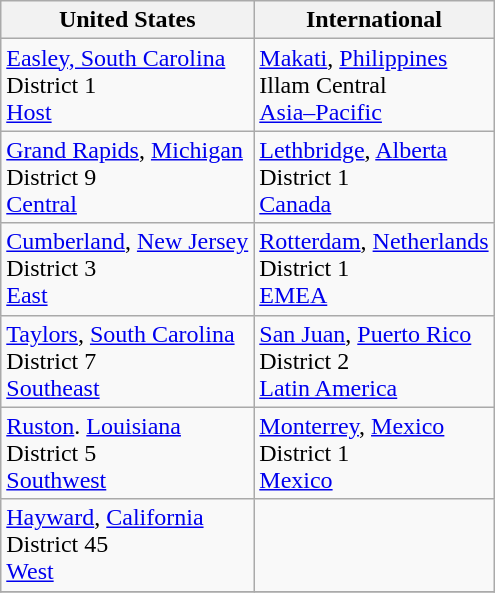<table class="wikitable">
<tr>
<th>United States</th>
<th>International</th>
</tr>
<tr>
<td> <a href='#'>Easley, South Carolina</a><br>District 1<br><a href='#'>Host</a></td>
<td> <a href='#'>Makati</a>, <a href='#'>Philippines</a><br> Illam Central <br><a href='#'>Asia–Pacific</a></td>
</tr>
<tr>
<td> <a href='#'>Grand Rapids</a>, <a href='#'>Michigan</a><br>District 9<br><a href='#'>Central</a></td>
<td> <a href='#'>Lethbridge</a>, <a href='#'>Alberta</a><br>District 1<br><a href='#'>Canada</a></td>
</tr>
<tr>
<td> <a href='#'>Cumberland</a>, <a href='#'>New Jersey</a><br>District 3<br><a href='#'>East</a></td>
<td> <a href='#'>Rotterdam</a>, <a href='#'>Netherlands</a><br>District 1<br><a href='#'>EMEA</a></td>
</tr>
<tr>
<td> <a href='#'>Taylors</a>, <a href='#'>South Carolina</a><br>District 7<br><a href='#'>Southeast</a></td>
<td> <a href='#'>San Juan</a>,  <a href='#'>Puerto Rico</a><br>District 2<br><a href='#'>Latin America</a></td>
</tr>
<tr>
<td> <a href='#'>Ruston</a>. <a href='#'>Louisiana</a><br>District 5<br><a href='#'>Southwest</a></td>
<td> <a href='#'>Monterrey</a>, <a href='#'>Mexico</a><br>District 1<br><a href='#'>Mexico</a></td>
</tr>
<tr>
<td> <a href='#'>Hayward</a>,  <a href='#'>California</a><br>District 45<br><a href='#'>West</a></td>
<td></td>
</tr>
<tr>
</tr>
</table>
